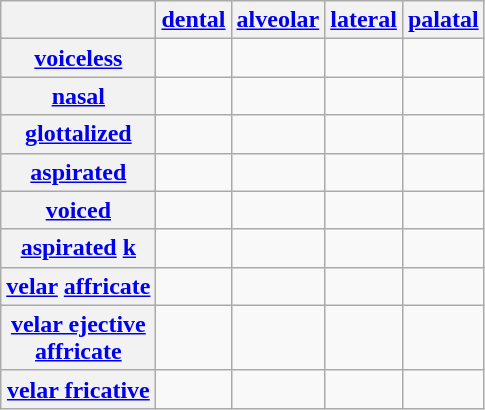<table class="wikitable" style=text-align:center>
<tr>
<th></th>
<th><a href='#'>dental</a></th>
<th><a href='#'>alveolar</a></th>
<th><a href='#'>lateral</a></th>
<th><a href='#'>palatal</a></th>
</tr>
<tr>
<th><a href='#'>voiceless</a></th>
<td></td>
<td></td>
<td></td>
<td></td>
</tr>
<tr>
<th><a href='#'>nasal</a></th>
<td></td>
<td></td>
<td></td>
<td></td>
</tr>
<tr>
<th><a href='#'>glottalized</a></th>
<td></td>
<td></td>
<td></td>
<td></td>
</tr>
<tr>
<th><a href='#'>aspirated</a></th>
<td></td>
<td></td>
<td></td>
<td></td>
</tr>
<tr>
<th><a href='#'>voiced</a></th>
<td></td>
<td></td>
<td></td>
<td></td>
</tr>
<tr>
<th><a href='#'>aspirated</a> <a href='#'>k</a></th>
<td></td>
<td></td>
<td></td>
<td></td>
</tr>
<tr>
<th><a href='#'>velar</a> <a href='#'>affricate</a></th>
<td></td>
<td></td>
<td></td>
<td></td>
</tr>
<tr>
<th><a href='#'>velar ejective</a><br> <a href='#'>affricate</a></th>
<td></td>
<td></td>
<td></td>
<td></td>
</tr>
<tr>
<th><a href='#'>velar fricative</a></th>
<td></td>
<td></td>
<td></td>
<td></td>
</tr>
</table>
